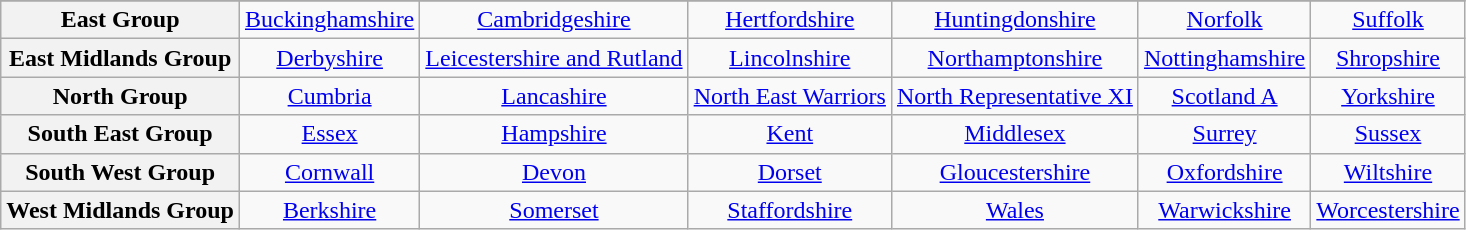<table class="wikitable" style="text-align: center" style="font-size: 95%; border: 1px #aaaaaa solid; border-collapse: collapse; clear:center;">
<tr>
</tr>
<tr>
<th>East Group</th>
<td><a href='#'>Buckinghamshire</a></td>
<td><a href='#'>Cambridgeshire</a></td>
<td><a href='#'>Hertfordshire</a></td>
<td><a href='#'>Huntingdonshire</a></td>
<td><a href='#'>Norfolk</a></td>
<td><a href='#'>Suffolk</a></td>
</tr>
<tr>
<th>East Midlands Group</th>
<td><a href='#'>Derbyshire</a></td>
<td><a href='#'>Leicestershire and Rutland</a></td>
<td><a href='#'>Lincolnshire</a></td>
<td><a href='#'>Northamptonshire</a></td>
<td><a href='#'>Nottinghamshire</a></td>
<td><a href='#'>Shropshire</a></td>
</tr>
<tr>
<th>North Group</th>
<td><a href='#'>Cumbria</a></td>
<td><a href='#'>Lancashire</a></td>
<td><a href='#'>North East Warriors</a></td>
<td><a href='#'>North Representative XI</a></td>
<td><a href='#'>Scotland A</a></td>
<td><a href='#'>Yorkshire</a></td>
</tr>
<tr>
<th>South East Group</th>
<td><a href='#'>Essex</a></td>
<td><a href='#'>Hampshire</a></td>
<td><a href='#'>Kent</a></td>
<td><a href='#'>Middlesex</a></td>
<td><a href='#'>Surrey</a></td>
<td><a href='#'>Sussex</a></td>
</tr>
<tr>
<th>South West Group</th>
<td><a href='#'>Cornwall</a></td>
<td><a href='#'>Devon</a></td>
<td><a href='#'>Dorset</a></td>
<td><a href='#'>Gloucestershire</a></td>
<td><a href='#'>Oxfordshire</a></td>
<td><a href='#'>Wiltshire</a></td>
</tr>
<tr>
<th>West Midlands Group</th>
<td><a href='#'>Berkshire</a></td>
<td><a href='#'>Somerset</a></td>
<td><a href='#'>Staffordshire</a></td>
<td><a href='#'>Wales</a></td>
<td><a href='#'>Warwickshire</a></td>
<td><a href='#'>Worcestershire</a></td>
</tr>
</table>
